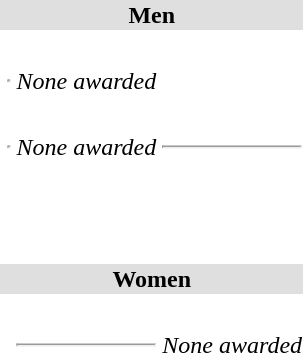<table>
<tr style="background:#dfdfdf;">
<td colspan="4" style="text-align:center;"><strong>Men</strong></td>
</tr>
<tr>
<th scope=row style="text-align:left"><br></th>
<td></td>
<td></td>
<td></td>
</tr>
<tr>
<th scope=row style="text-align:left"><br></th>
<td><hr></td>
<td><em>None awarded</em></td>
<td></td>
</tr>
<tr>
<th scope=row style="text-align:left"><br></th>
<td></td>
<td></td>
<td></td>
</tr>
<tr>
<th scope=row style="text-align:left"><br></th>
<td><hr></td>
<td><em>None awarded</em></td>
<td><hr></td>
</tr>
<tr>
<th scope=row style="text-align:left"><br></th>
<td></td>
<td></td>
<td></td>
</tr>
<tr>
<th scope=row style="text-align:left"><br></th>
<td></td>
<td></td>
<td></td>
</tr>
<tr>
<th scope=row style="text-align:left"><br></th>
<td></td>
<td></td>
<td></td>
</tr>
<tr style="background:#dfdfdf;">
<td colspan="4" style="text-align:center;"><strong>Women</strong></td>
</tr>
<tr>
<th scope=row style="text-align:left"><br></th>
<td></td>
<td></td>
<td></td>
</tr>
<tr>
<th scope=row style="text-align:left"><br></th>
<td></td>
<td><hr></td>
<td><em>None awarded</em></td>
</tr>
<tr>
<th scope=row style="text-align:left"><br></th>
<td></td>
<td></td>
<td></td>
</tr>
<tr>
<th scope=row style="text-align:left"><br></th>
<td></td>
<td></td>
<td></td>
</tr>
<tr>
<th scope=row style="text-align:left"><br></th>
<td></td>
<td></td>
<td></td>
</tr>
</table>
